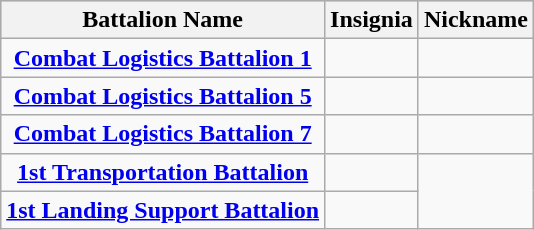<table class="wikitable sortable" style="text-align:center;">
<tr bgcolor="#CCCCCC">
<th><strong>Battalion Name</strong></th>
<th><strong>Insignia</strong></th>
<th><strong>Nickname</strong></th>
</tr>
<tr>
<td><strong><a href='#'>Combat Logistics Battalion 1</a></strong></td>
<td></td>
<td></td>
</tr>
<tr>
<td><strong><a href='#'>Combat Logistics Battalion 5</a></strong></td>
<td></td>
<td></td>
</tr>
<tr>
<td><strong><a href='#'>Combat Logistics Battalion 7</a></strong></td>
<td></td>
<td></td>
</tr>
<tr>
<td><strong><a href='#'>1st Transportation Battalion</a></strong></td>
<td></td>
</tr>
<tr>
<td><strong><a href='#'>1st Landing Support Battalion</a></strong></td>
<td></td>
</tr>
</table>
